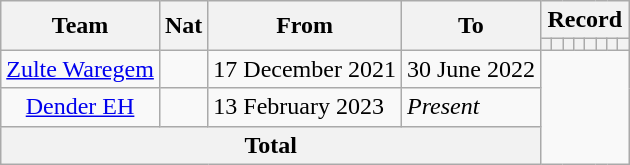<table class="wikitable" style="text-align:center">
<tr>
<th rowspan="2">Team</th>
<th rowspan="2">Nat</th>
<th rowspan="2">From</th>
<th rowspan="2">To</th>
<th colspan="8">Record</th>
</tr>
<tr>
<th></th>
<th></th>
<th></th>
<th></th>
<th></th>
<th></th>
<th></th>
<th></th>
</tr>
<tr>
<td><a href='#'>Zulte Waregem</a></td>
<td></td>
<td align=left>17 December 2021</td>
<td align=left>30 June 2022<br></td>
</tr>
<tr>
<td><a href='#'>Dender EH</a></td>
<td></td>
<td align=left>13 February 2023</td>
<td align=left><em>Present</em><br></td>
</tr>
<tr>
<th colspan=4>Total<br></th>
</tr>
</table>
